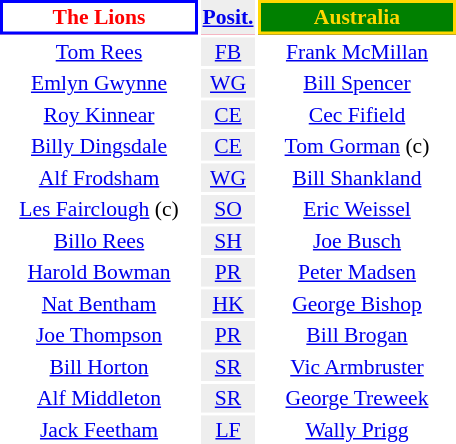<table align=right style="font-size:90%; margin-left:1em">
<tr bgcolor=#FF0033>
<th align="centre" width="126" style="border: 2px solid blue; background: white; color: red">The Lions</th>
<th align="center" style="background: #eeeeee; color: black"><a href='#'>Posit.</a></th>
<th align="centre" width="126" style="border: 2px solid gold; background: green; color: gold">Australia</th>
</tr>
<tr>
<td align="center"><a href='#'>Tom Rees</a></td>
<td align="center" style="background: #eeeeee"><a href='#'>FB</a></td>
<td align="center"><a href='#'>Frank McMillan</a></td>
</tr>
<tr>
<td align="center"><a href='#'>Emlyn Gwynne</a></td>
<td align="center" style="background: #eeeeee"><a href='#'>WG</a></td>
<td align="center"><a href='#'>Bill Spencer</a></td>
</tr>
<tr>
<td align="center"><a href='#'>Roy Kinnear</a></td>
<td align="center" style="background: #eeeeee"><a href='#'>CE</a></td>
<td align="center"><a href='#'>Cec Fifield</a></td>
</tr>
<tr>
<td align="center"><a href='#'>Billy Dingsdale</a></td>
<td align="center" style="background: #eeeeee"><a href='#'>CE</a></td>
<td align="center"><a href='#'>Tom Gorman</a> (c)</td>
</tr>
<tr>
<td align="center"><a href='#'>Alf Frodsham</a></td>
<td align="center" style="background: #eeeeee"><a href='#'>WG</a></td>
<td align="center"><a href='#'>Bill Shankland</a></td>
</tr>
<tr>
<td align="center"><a href='#'>Les Fairclough</a> (c)</td>
<td align="center" style="background: #eeeeee"><a href='#'>SO</a></td>
<td align="center"><a href='#'>Eric Weissel</a></td>
</tr>
<tr>
<td align="center"><a href='#'>Billo Rees</a></td>
<td align="center" style="background: #eeeeee"><a href='#'>SH</a></td>
<td align="center"><a href='#'>Joe Busch</a></td>
</tr>
<tr>
<td align="center"><a href='#'>Harold Bowman</a></td>
<td align="center" style="background: #eeeeee"><a href='#'>PR</a></td>
<td align="center"><a href='#'>Peter Madsen</a></td>
</tr>
<tr>
<td align="center"><a href='#'>Nat Bentham</a></td>
<td align="center" style="background: #eeeeee"><a href='#'>HK</a></td>
<td align="center"><a href='#'>George Bishop</a></td>
</tr>
<tr>
<td align="center"><a href='#'>Joe Thompson</a></td>
<td align="center" style="background: #eeeeee"><a href='#'>PR</a></td>
<td align="center"><a href='#'>Bill Brogan</a></td>
</tr>
<tr>
<td align="center"><a href='#'>Bill Horton</a></td>
<td align="center" style="background: #eeeeee"><a href='#'>SR</a></td>
<td align="center"><a href='#'>Vic Armbruster</a></td>
</tr>
<tr>
<td align="center"><a href='#'>Alf Middleton</a></td>
<td align="center" style="background: #eeeeee"><a href='#'>SR</a></td>
<td align="center"><a href='#'>George Treweek</a></td>
</tr>
<tr>
<td align="center"><a href='#'>Jack Feetham</a></td>
<td align="center" style="background: #eeeeee"><a href='#'>LF</a></td>
<td align="center"><a href='#'>Wally Prigg</a></td>
</tr>
</table>
